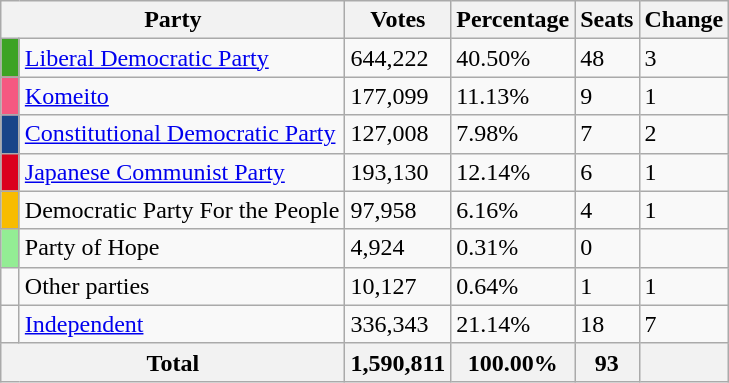<table class="wikitable">
<tr>
<th colspan="2">Party</th>
<th>Votes</th>
<th>Percentage</th>
<th>Seats</th>
<th>Change</th>
</tr>
<tr>
<td style="background:#3CA324;" width="5"></td>
<td><a href='#'>Liberal Democratic Party</a></td>
<td>644,222</td>
<td>40.50%</td>
<td>48</td>
<td>3</td>
</tr>
<tr>
<td style="background:#F55881;" width="5"></td>
<td><a href='#'>Komeito</a></td>
<td>177,099</td>
<td>11.13%</td>
<td>9</td>
<td>1</td>
</tr>
<tr>
<td style="background:#184589;" width="5"></td>
<td><a href='#'>Constitutional Democratic Party</a></td>
<td>127,008</td>
<td>7.98%</td>
<td>7</td>
<td>2</td>
</tr>
<tr>
<td style="background:#DB001C;" width="5"></td>
<td><a href='#'>Japanese Communist Party</a></td>
<td>193,130</td>
<td>12.14%</td>
<td>6</td>
<td>1</td>
</tr>
<tr>
<td style="background:#F8BC00;" width="5"></td>
<td>Democratic Party For the People</td>
<td>97,958</td>
<td>6.16%</td>
<td>4</td>
<td>1</td>
</tr>
<tr>
<td style="background:#93ED94;" width="5"></td>
<td>Party of Hope</td>
<td>4,924</td>
<td>0.31%</td>
<td>0</td>
<td></td>
</tr>
<tr>
<td></td>
<td>Other parties</td>
<td>10,127</td>
<td>0.64%</td>
<td>1</td>
<td>1</td>
</tr>
<tr>
<td></td>
<td><a href='#'>Independent</a></td>
<td>336,343</td>
<td>21.14%</td>
<td>18</td>
<td>7</td>
</tr>
<tr>
<th colspan="2">Total</th>
<th>1,590,811</th>
<th>100.00%</th>
<th>93</th>
<th></th>
</tr>
</table>
